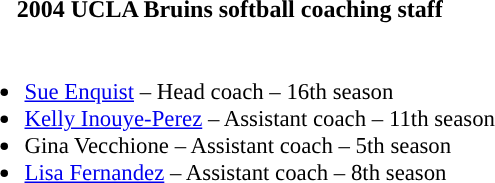<table class="toccolours">
<tr>
<th colspan=9>2004 UCLA Bruins softball coaching staff</th>
</tr>
<tr>
<td style="text-align: left; font-size: 95%;" valign="top"><br><ul><li><a href='#'>Sue Enquist</a> – Head coach – 16th season</li><li><a href='#'>Kelly Inouye-Perez</a> – Assistant coach – 11th season</li><li>Gina Vecchione – Assistant coach – 5th season</li><li><a href='#'>Lisa Fernandez</a> – Assistant coach – 8th season</li></ul></td>
</tr>
</table>
